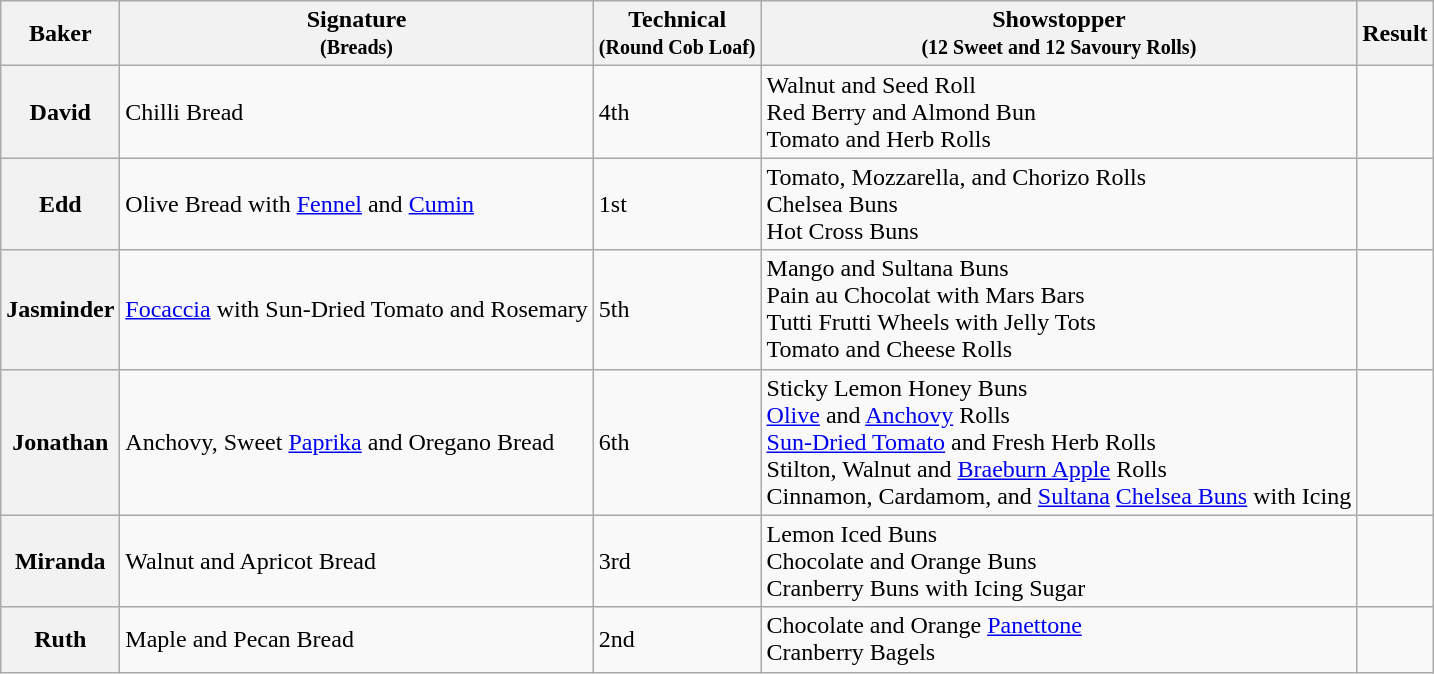<table class="wikitable sortable col3center sticky-header">
<tr>
<th scope="col">Baker</th>
<th scope="col" class="unsortable">Signature<br><small>(Breads)</small></th>
<th scope="col">Technical<br><small>(Round Cob Loaf)</small></th>
<th scope="col" class="unsortable">Showstopper<br><small>(12 Sweet and 12 Savoury Rolls)</small></th>
<th scope="col">Result</th>
</tr>
<tr>
<th scope="row">David</th>
<td>Chilli Bread</td>
<td>4th</td>
<td>Walnut and Seed Roll<br>Red Berry and Almond Bun<br>Tomato and Herb Rolls</td>
<td></td>
</tr>
<tr>
<th scope="row">Edd</th>
<td>Olive Bread with <a href='#'>Fennel</a> and <a href='#'>Cumin</a></td>
<td>1st</td>
<td>Tomato, Mozzarella, and Chorizo Rolls<br>Chelsea Buns<br>Hot Cross Buns</td>
<td></td>
</tr>
<tr>
<th scope="row">Jasminder</th>
<td><a href='#'>Focaccia</a> with Sun-Dried Tomato and Rosemary</td>
<td>5th</td>
<td>Mango and Sultana Buns<br>Pain au Chocolat with Mars Bars<br>Tutti Frutti Wheels with Jelly Tots<br>Tomato and Cheese Rolls</td>
<td></td>
</tr>
<tr>
<th scope="row">Jonathan</th>
<td>Anchovy, Sweet <a href='#'>Paprika</a> and Oregano Bread</td>
<td>6th</td>
<td>Sticky Lemon Honey Buns<br><a href='#'>Olive</a> and <a href='#'>Anchovy</a> Rolls<br><a href='#'>Sun-Dried Tomato</a> and Fresh Herb Rolls<br>Stilton, Walnut and <a href='#'>Braeburn Apple</a> Rolls<br>Cinnamon, Cardamom, and <a href='#'>Sultana</a> <a href='#'>Chelsea Buns</a> with Icing</td>
<td></td>
</tr>
<tr>
<th scope="row">Miranda</th>
<td>Walnut and Apricot Bread</td>
<td>3rd</td>
<td>Lemon Iced Buns<br>Chocolate and Orange Buns<br>Cranberry Buns with Icing Sugar</td>
<td></td>
</tr>
<tr>
<th scope="row">Ruth</th>
<td>Maple and Pecan Bread</td>
<td>2nd</td>
<td>Chocolate and Orange <a href='#'>Panettone</a><br>Cranberry Bagels</td>
<td></td>
</tr>
</table>
